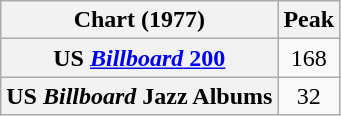<table class="wikitable sortable plainrowheaders">
<tr>
<th>Chart (1977)</th>
<th>Peak</th>
</tr>
<tr>
<th scope="row">US <a href='#'><em>Billboard</em> 200</a></th>
<td align="center">168</td>
</tr>
<tr>
<th scope="row">US <em>Billboard</em> Jazz Albums</th>
<td align="center">32</td>
</tr>
</table>
